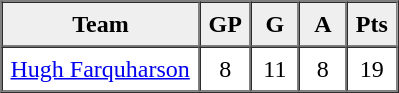<table border=1 cellpadding=5 cellspacing=0>
<tr>
<th bgcolor="#efefef" width="120">Team</th>
<th bgcolor="#efefef" width="20">GP</th>
<th bgcolor="#efefef" width="20">G</th>
<th bgcolor="#efefef" width="20">A</th>
<th bgcolor="#efefef" width="20">Pts</th>
</tr>
<tr align=center>
<td align=left> <a href='#'>Hugh Farquharson</a></td>
<td>8</td>
<td>11</td>
<td>8</td>
<td>19</td>
</tr>
</table>
